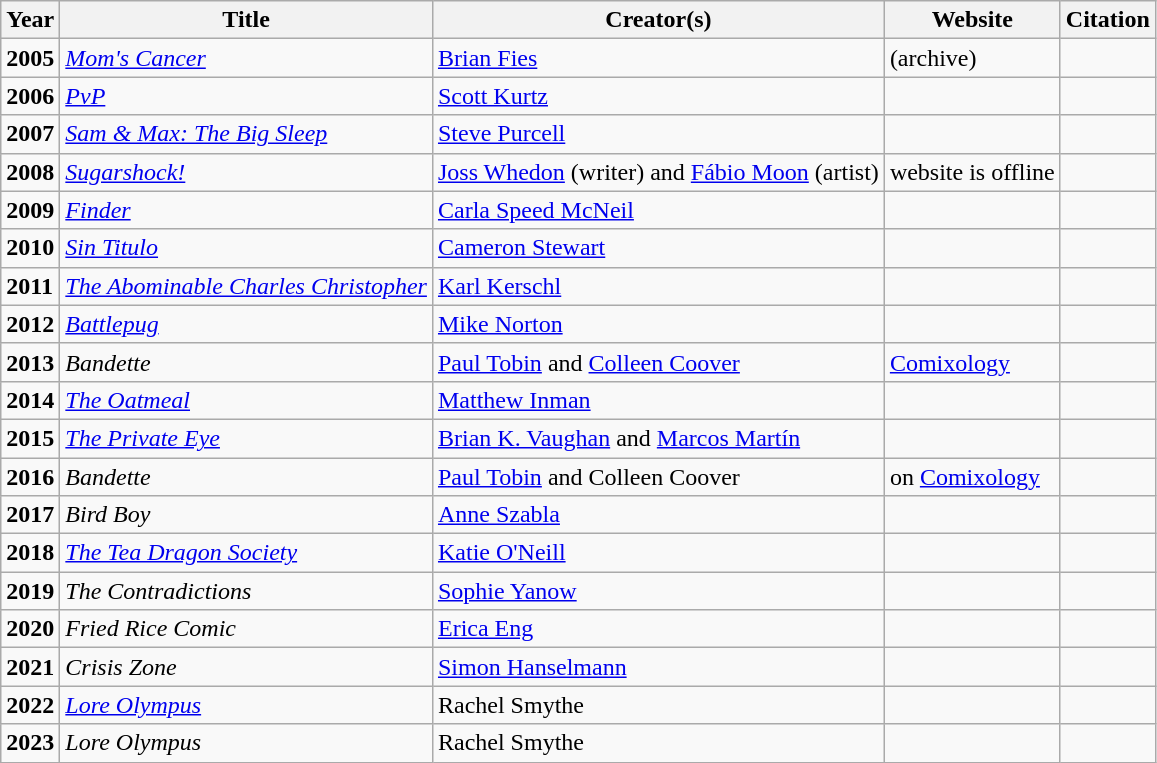<table class="wikitable" border="1">
<tr>
<th>Year</th>
<th>Title</th>
<th>Creator(s)</th>
<th>Website</th>
<th>Citation</th>
</tr>
<tr>
<td><strong>2005</strong></td>
<td><em><a href='#'>Mom's Cancer</a></em></td>
<td><a href='#'>Brian Fies</a></td>
<td> (archive)</td>
<td></td>
</tr>
<tr>
<td><strong>2006</strong></td>
<td><em><a href='#'>PvP</a></em></td>
<td><a href='#'>Scott Kurtz</a></td>
<td></td>
<td></td>
</tr>
<tr>
<td><strong>2007</strong></td>
<td><em><a href='#'>Sam & Max: The Big Sleep</a></em></td>
<td><a href='#'>Steve Purcell</a></td>
<td></td>
<td></td>
</tr>
<tr>
<td><strong>2008</strong></td>
<td><em><a href='#'>Sugarshock!</a></em></td>
<td><a href='#'>Joss Whedon</a> (writer) and <a href='#'>Fábio Moon</a> (artist)</td>
<td>website is offline</td>
<td></td>
</tr>
<tr>
<td><strong>2009</strong></td>
<td><em><a href='#'>Finder</a></em></td>
<td><a href='#'>Carla Speed McNeil</a></td>
<td></td>
<td></td>
</tr>
<tr>
<td><strong>2010</strong></td>
<td><em><a href='#'>Sin Titulo</a></em></td>
<td><a href='#'>Cameron Stewart</a></td>
<td></td>
<td></td>
</tr>
<tr>
<td><strong>2011</strong></td>
<td><em><a href='#'>The Abominable Charles Christopher</a></em></td>
<td><a href='#'>Karl Kerschl</a></td>
<td></td>
<td></td>
</tr>
<tr>
<td><strong>2012</strong></td>
<td><em><a href='#'>Battlepug</a></em></td>
<td><a href='#'>Mike Norton</a></td>
<td></td>
<td></td>
</tr>
<tr>
<td><strong>2013</strong></td>
<td><em>Bandette</em></td>
<td><a href='#'>Paul Tobin</a> and <a href='#'>Colleen Coover</a></td>
<td><a href='#'>Comixology</a></td>
<td></td>
</tr>
<tr>
<td><strong>2014</strong></td>
<td><em><a href='#'>The Oatmeal</a></em></td>
<td><a href='#'>Matthew Inman</a></td>
<td></td>
<td></td>
</tr>
<tr>
<td><strong>2015</strong></td>
<td><em><a href='#'>The Private Eye</a></em></td>
<td><a href='#'>Brian K. Vaughan</a> and <a href='#'>Marcos Martín</a></td>
<td></td>
<td></td>
</tr>
<tr>
<td><strong>2016</strong></td>
<td><em>Bandette</em></td>
<td><a href='#'>Paul Tobin</a> and Colleen Coover</td>
<td> on <a href='#'>Comixology</a></td>
<td></td>
</tr>
<tr>
<td><strong>2017</strong></td>
<td><em>Bird Boy</em></td>
<td><a href='#'>Anne Szabla</a></td>
<td></td>
<td></td>
</tr>
<tr>
<td><strong>2018</strong></td>
<td><em><a href='#'>The Tea Dragon Society</a></em></td>
<td><a href='#'>Katie O'Neill</a></td>
<td></td>
<td></td>
</tr>
<tr>
<td><strong>2019</strong></td>
<td><em>The Contradictions</em></td>
<td><a href='#'>Sophie Yanow</a></td>
<td></td>
<td></td>
</tr>
<tr>
<td><strong>2020</strong></td>
<td><em>Fried Rice Comic</em></td>
<td><a href='#'>Erica Eng</a></td>
<td></td>
<td></td>
</tr>
<tr>
<td><strong>2021</strong></td>
<td><em>Crisis Zone</em></td>
<td><a href='#'>Simon Hanselmann</a></td>
<td></td>
<td></td>
</tr>
<tr>
<td><strong>2022</strong></td>
<td><em><a href='#'>Lore Olympus</a></em></td>
<td>Rachel Smythe</td>
<td></td>
<td></td>
</tr>
<tr>
<td><strong>2023</strong></td>
<td><em>Lore Olympus</em></td>
<td>Rachel Smythe</td>
<td></td>
<td></td>
</tr>
</table>
